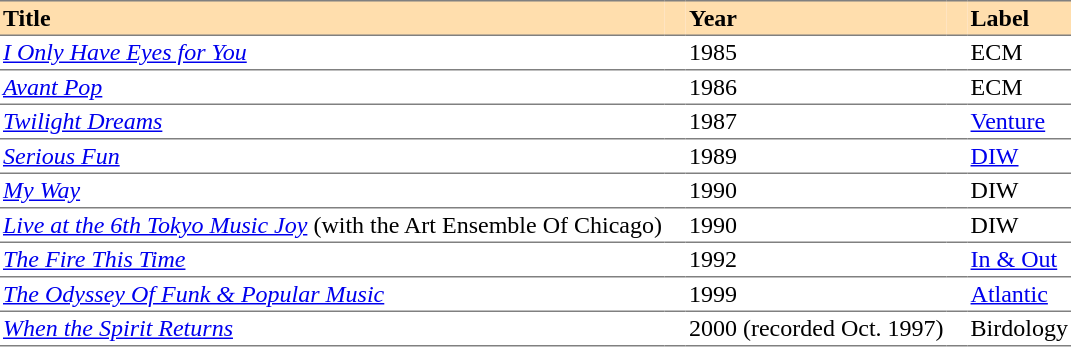<table cellspacing="0" cellpadding="2" border="0">
<tr style="background:#ffdead;">
<th align="left" style="border-bottom:1px solid grey; border-top:1px solid grey;">Title</th>
<th width="10" style="border-bottom:1px solid grey; border-top:1px solid grey;"></th>
<th align="left" style="border-bottom:1px solid grey; border-top:1px solid grey;">Year</th>
<th width="10" style="border-bottom:1px solid grey; border-top:1px solid grey;"></th>
<th align="left" style="border-bottom:1px solid grey; border-top:1px solid grey;">Label</th>
</tr>
<tr>
<td style="border-bottom:1px solid grey;"><em><a href='#'>I Only Have Eyes for You</a></em></td>
<td style="border-bottom:1px solid grey;"></td>
<td style="border-bottom:1px solid grey;">1985</td>
<td style="border-bottom:1px solid grey;"></td>
<td style="border-bottom:1px solid grey;">ECM</td>
</tr>
<tr>
<td style="border-bottom:1px solid grey;"><em><a href='#'>Avant Pop</a></em></td>
<td style="border-bottom:1px solid grey;"></td>
<td style="border-bottom:1px solid grey;">1986</td>
<td style="border-bottom:1px solid grey;"></td>
<td style="border-bottom:1px solid grey;">ECM</td>
</tr>
<tr>
<td style="border-bottom:1px solid grey;"><em><a href='#'>Twilight Dreams</a></em></td>
<td style="border-bottom:1px solid grey;"></td>
<td style="border-bottom:1px solid grey;">1987</td>
<td style="border-bottom:1px solid grey;"></td>
<td style="border-bottom:1px solid grey;"><a href='#'>Venture</a></td>
</tr>
<tr>
<td style="border-bottom:1px solid grey;"><em><a href='#'>Serious Fun</a></em></td>
<td style="border-bottom:1px solid grey;"></td>
<td style="border-bottom:1px solid grey;">1989</td>
<td style="border-bottom:1px solid grey;"></td>
<td style="border-bottom:1px solid grey;"><a href='#'>DIW</a></td>
</tr>
<tr>
<td style="border-bottom:1px solid grey;"><em><a href='#'>My Way</a></em></td>
<td style="border-bottom:1px solid grey;"></td>
<td style="border-bottom:1px solid grey;">1990</td>
<td style="border-bottom:1px solid grey;"></td>
<td style="border-bottom:1px solid grey;">DIW</td>
</tr>
<tr>
<td style="border-bottom:1px solid grey;"><em><a href='#'>Live at the 6th Tokyo Music Joy</a></em> (with the Art Ensemble Of Chicago)</td>
<td style="border-bottom:1px solid grey;"></td>
<td style="border-bottom:1px solid grey;">1990</td>
<td style="border-bottom:1px solid grey;"></td>
<td style="border-bottom:1px solid grey;">DIW</td>
</tr>
<tr>
<td style="border-bottom:1px solid grey;"><em><a href='#'>The Fire This Time</a></em></td>
<td style="border-bottom:1px solid grey;"></td>
<td style="border-bottom:1px solid grey;">1992</td>
<td style="border-bottom:1px solid grey;"></td>
<td style="border-bottom:1px solid grey;"><a href='#'>In & Out</a></td>
</tr>
<tr>
<td style="border-bottom:1px solid grey;"><em><a href='#'>The Odyssey Of Funk & Popular Music</a></em></td>
<td style="border-bottom:1px solid grey;"></td>
<td style="border-bottom:1px solid grey;">1999</td>
<td style="border-bottom:1px solid grey;"></td>
<td style="border-bottom:1px solid grey;"><a href='#'>Atlantic</a></td>
</tr>
<tr>
<td style="border-bottom:1px solid grey;"><em><a href='#'>When the Spirit Returns</a></em></td>
<td style="border-bottom:1px solid grey;"></td>
<td style="border-bottom:1px solid grey;">2000 (recorded Oct. 1997)</td>
<td style="border-bottom:1px solid grey;"></td>
<td style="border-bottom:1px solid grey;">Birdology</td>
</tr>
</table>
